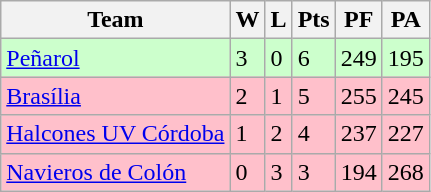<table class="wikitable">
<tr>
<th>Team</th>
<th>W</th>
<th>L</th>
<th>Pts</th>
<th>PF</th>
<th>PA</th>
</tr>
<tr bgcolor="ccffcc">
<td> <a href='#'>Peñarol</a></td>
<td>3</td>
<td>0</td>
<td>6</td>
<td>249</td>
<td>195</td>
</tr>
<tr bgcolor="pink">
<td> <a href='#'>Brasília</a></td>
<td>2</td>
<td>1</td>
<td>5</td>
<td>255</td>
<td>245</td>
</tr>
<tr bgcolor="pink">
<td> <a href='#'>Halcones UV Córdoba</a></td>
<td>1</td>
<td>2</td>
<td>4</td>
<td>237</td>
<td>227</td>
</tr>
<tr bgcolor="pink">
<td> <a href='#'>Navieros de Colón</a></td>
<td>0</td>
<td>3</td>
<td>3</td>
<td>194</td>
<td>268</td>
</tr>
</table>
